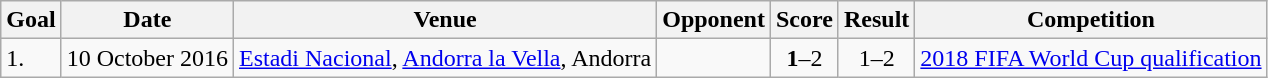<table class="wikitable plainrowheaders sortable">
<tr>
<th>Goal</th>
<th>Date</th>
<th>Venue</th>
<th>Opponent</th>
<th>Score</th>
<th>Result</th>
<th>Competition</th>
</tr>
<tr>
<td>1.</td>
<td>10 October 2016</td>
<td><a href='#'>Estadi Nacional</a>, <a href='#'>Andorra la Vella</a>, Andorra</td>
<td></td>
<td align=center><strong>1</strong>–2</td>
<td align=center>1–2</td>
<td><a href='#'>2018 FIFA World Cup qualification</a></td>
</tr>
</table>
